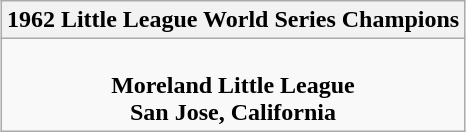<table class="wikitable" style="text-align: center; margin: 0 auto;">
<tr>
<th>1962 Little League World Series Champions</th>
</tr>
<tr>
<td> <br><strong>Moreland Little League</strong><br><strong>San Jose, California</strong></td>
</tr>
</table>
